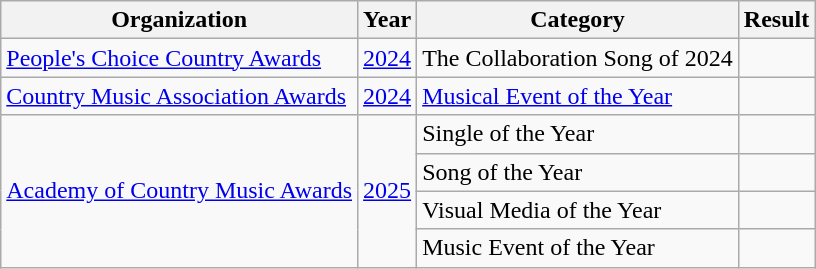<table class="wikitable sortable plainrowheaders" style="border:none; margin:0;">
<tr>
<th scope="col">Organization</th>
<th scope="col">Year</th>
<th scope="col">Category</th>
<th scope="col">Result</th>
</tr>
<tr>
<td><a href='#'>People's Choice Country Awards</a></td>
<td><a href='#'>2024</a></td>
<td>The Collaboration Song of 2024</td>
<td></td>
</tr>
<tr>
<td><a href='#'>Country Music Association Awards</a></td>
<td><a href='#'>2024</a></td>
<td><a href='#'>Musical Event of the Year</a></td>
<td></td>
</tr>
<tr>
<td rowspan=4><a href='#'>Academy of Country Music Awards</a></td>
<td rowspan=4><a href='#'>2025</a></td>
<td>Single of the Year</td>
<td></td>
</tr>
<tr>
<td>Song of the Year</td>
<td></td>
</tr>
<tr>
<td>Visual Media of the Year</td>
<td></td>
</tr>
<tr>
<td>Music Event of the Year</td>
<td></td>
</tr>
</table>
